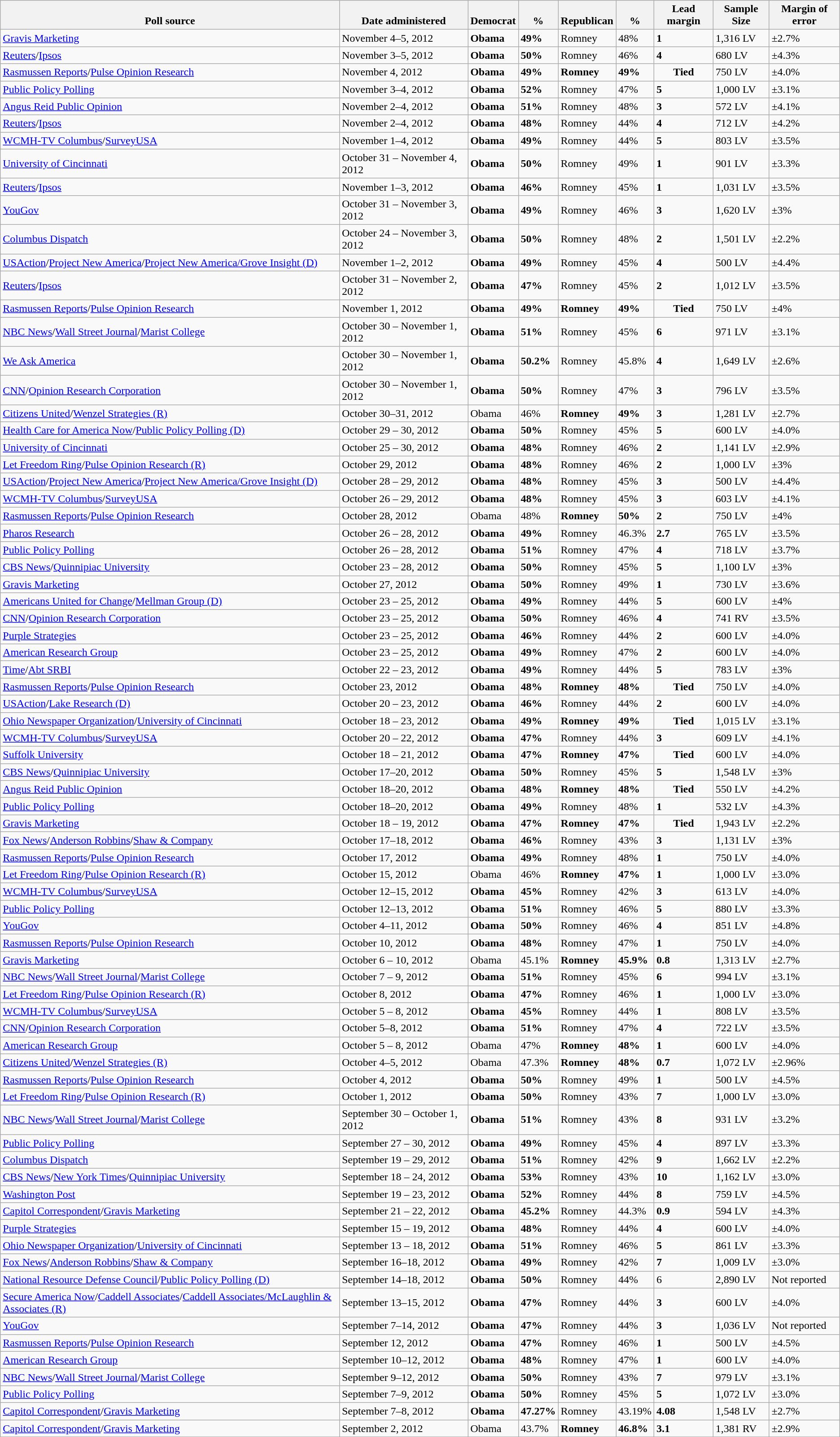<table class="wikitable sortable">
<tr valign=bottom>
<th>Poll source</th>
<th>Date administered</th>
<th>Democrat</th>
<th>%</th>
<th>Republican</th>
<th>%</th>
<th>Lead margin</th>
<th>Sample Size</th>
<th>Margin of error</th>
</tr>
<tr>
<td><a href='#'>Gravis Marketing</a></td>
<td>November 4–5, 2012</td>
<td><strong>Obama</strong></td>
<td><strong>49%</strong></td>
<td>Romney</td>
<td>48%</td>
<td><strong>1</strong></td>
<td>1,316 LV</td>
<td>±2.7%</td>
</tr>
<tr>
<td><a href='#'>Reuters</a>/<a href='#'>Ipsos</a></td>
<td>November 3–5, 2012</td>
<td><strong>Obama</strong></td>
<td><strong>50%</strong></td>
<td>Romney</td>
<td>46%</td>
<td><strong>4</strong></td>
<td>680 LV</td>
<td>±4.3%</td>
</tr>
<tr>
<td><a href='#'>Rasmussen Reports</a>/<a href='#'>Pulse Opinion Research</a></td>
<td>November 4, 2012</td>
<td><strong>Obama</strong></td>
<td><strong>49%</strong></td>
<td><strong>Romney</strong></td>
<td><strong>49%</strong></td>
<td align="center"><strong>Tied</strong></td>
<td>750 LV</td>
<td>±4.0%</td>
</tr>
<tr>
<td><a href='#'>Public Policy Polling</a></td>
<td>November 3–4, 2012</td>
<td><strong>Obama</strong></td>
<td><strong>52%</strong></td>
<td>Romney</td>
<td>47%</td>
<td><strong>5</strong></td>
<td>1,000 LV</td>
<td>±3.1%</td>
</tr>
<tr>
<td><a href='#'>Angus Reid Public Opinion</a></td>
<td>November 2–4, 2012</td>
<td><strong>Obama</strong></td>
<td><strong>51%</strong></td>
<td>Romney</td>
<td>48%</td>
<td><strong>3</strong></td>
<td>572 LV</td>
<td>±4.1%</td>
</tr>
<tr>
<td><a href='#'>Reuters</a>/<a href='#'>Ipsos</a></td>
<td>November 2–4, 2012</td>
<td><strong>Obama</strong></td>
<td><strong>48%</strong></td>
<td>Romney</td>
<td>44%</td>
<td><strong>4</strong></td>
<td>712 LV</td>
<td>±4.2%</td>
</tr>
<tr>
<td><a href='#'>WCMH-TV Columbus</a>/<a href='#'>SurveyUSA</a></td>
<td>November 1–4, 2012</td>
<td><strong>Obama</strong></td>
<td><strong>49%</strong></td>
<td>Romney</td>
<td>44%</td>
<td><strong>5</strong></td>
<td>803 LV</td>
<td>±3.5%</td>
</tr>
<tr>
<td><a href='#'>University of Cincinnati</a></td>
<td>October 31 – November 4, 2012</td>
<td><strong>Obama</strong></td>
<td><strong>50%</strong></td>
<td>Romney</td>
<td>49%</td>
<td><strong>1</strong></td>
<td>901 LV</td>
<td>±3.3%</td>
</tr>
<tr>
<td><a href='#'>Reuters</a>/<a href='#'>Ipsos</a></td>
<td>November 1–3, 2012</td>
<td><strong>Obama</strong></td>
<td><strong>46%</strong></td>
<td>Romney</td>
<td>45%</td>
<td><strong>1</strong></td>
<td>1,031 LV</td>
<td>±3.5%</td>
</tr>
<tr>
<td><a href='#'>YouGov</a></td>
<td>October 31 – November 3, 2012</td>
<td><strong>Obama</strong></td>
<td><strong>49%</strong></td>
<td>Romney</td>
<td>46%</td>
<td><strong>3</strong></td>
<td>1,620 LV</td>
<td>±3%</td>
</tr>
<tr>
<td><a href='#'>Columbus Dispatch</a></td>
<td>October 24 – November 3, 2012</td>
<td><strong>Obama</strong></td>
<td><strong>50%</strong></td>
<td>Romney</td>
<td>48%</td>
<td><strong>2</strong></td>
<td>1,501 LV</td>
<td>±2.2%</td>
</tr>
<tr>
<td><a href='#'>USAction</a>/<a href='#'>Project New America</a>/<a href='#'>Project New America/Grove Insight (D)</a></td>
<td>November 1–2, 2012</td>
<td><strong>Obama</strong></td>
<td><strong>49%</strong></td>
<td>Romney</td>
<td>45%</td>
<td><strong>4</strong></td>
<td>500 LV</td>
<td>±4.4%</td>
</tr>
<tr>
<td><a href='#'>Reuters</a>/<a href='#'>Ipsos</a></td>
<td>October 31 – November 2, 2012</td>
<td><strong>Obama</strong></td>
<td><strong>47%</strong></td>
<td>Romney</td>
<td>45%</td>
<td><strong>2</strong></td>
<td>1,012 LV</td>
<td>±3.5%</td>
</tr>
<tr>
<td><a href='#'>Rasmussen Reports</a>/<a href='#'>Pulse Opinion Research</a></td>
<td>November 1, 2012</td>
<td><strong>Obama</strong></td>
<td><strong>49%</strong></td>
<td><strong>Romney</strong></td>
<td><strong>49%</strong></td>
<td align=center><strong>Tied</strong></td>
<td>750 LV</td>
<td>±4%</td>
</tr>
<tr>
<td><a href='#'>NBC News</a>/<a href='#'>Wall Street Journal</a>/<a href='#'>Marist College</a></td>
<td>October 30 – November 1, 2012</td>
<td><strong>Obama</strong></td>
<td><strong>51%</strong></td>
<td>Romney</td>
<td>45%</td>
<td><strong>6</strong></td>
<td>971 LV</td>
<td>±3.1%</td>
</tr>
<tr>
<td><a href='#'>We Ask America</a></td>
<td>October 30 – November 1, 2012</td>
<td><strong>Obama</strong></td>
<td><strong>50.2%</strong></td>
<td>Romney</td>
<td>45.8%</td>
<td><strong>4</strong></td>
<td>1,649 LV</td>
<td>±2.6%</td>
</tr>
<tr>
<td><a href='#'>CNN</a>/<a href='#'>Opinion Research Corporation</a></td>
<td>October 30 – November 1, 2012</td>
<td><strong>Obama</strong></td>
<td><strong>50%</strong></td>
<td>Romney</td>
<td>47%</td>
<td><strong>3</strong></td>
<td>796 LV</td>
<td>±3.5%</td>
</tr>
<tr>
<td><a href='#'>Citizens United</a>/<a href='#'>Wenzel Strategies (R)</a></td>
<td>October 30–31, 2012</td>
<td>Obama</td>
<td>46%</td>
<td><strong>Romney</strong></td>
<td><strong>49%</strong></td>
<td><strong>3</strong></td>
<td>1,281 LV</td>
<td>±2.7%</td>
</tr>
<tr>
<td><a href='#'>Health Care for America Now</a>/<a href='#'>Public Policy Polling (D)</a></td>
<td>October 29 – 30, 2012</td>
<td><strong>Obama</strong></td>
<td><strong>50%</strong></td>
<td>Romney</td>
<td>45%</td>
<td><strong>5</strong></td>
<td>600 LV</td>
<td>±4.0%</td>
</tr>
<tr>
<td><a href='#'>University of Cincinnati</a></td>
<td>October 25 – 30, 2012</td>
<td><strong>Obama</strong></td>
<td><strong>48%</strong></td>
<td>Romney</td>
<td>46%</td>
<td><strong>2</strong></td>
<td>1,141 LV</td>
<td>±2.9%</td>
</tr>
<tr>
<td><a href='#'>Let Freedom Ring</a>/<a href='#'>Pulse Opinion Research (R)</a></td>
<td>October 29, 2012</td>
<td><strong>Obama</strong></td>
<td><strong>48%</strong></td>
<td>Romney</td>
<td>46%</td>
<td><strong>2</strong></td>
<td>1,000 LV</td>
<td>±3%</td>
</tr>
<tr>
<td><a href='#'>USAction</a>/<a href='#'>Project New America</a>/<a href='#'>Project New America/Grove Insight (D)</a></td>
<td>October 28 – 29, 2012</td>
<td><strong>Obama</strong></td>
<td><strong>48%</strong></td>
<td>Romney</td>
<td>45%</td>
<td><strong>3</strong></td>
<td>500 LV</td>
<td>±4.4%</td>
</tr>
<tr>
<td><a href='#'>WCMH-TV Columbus</a>/<a href='#'>SurveyUSA</a></td>
<td>October 26 – 29, 2012</td>
<td><strong>Obama</strong></td>
<td><strong>48%</strong></td>
<td>Romney</td>
<td>45%</td>
<td><strong>3</strong></td>
<td>603 LV</td>
<td>±4.1%</td>
</tr>
<tr>
<td><a href='#'>Rasmussen Reports</a>/<a href='#'>Pulse Opinion Research</a></td>
<td>October 28, 2012</td>
<td>Obama</td>
<td>48%</td>
<td><strong>Romney</strong></td>
<td><strong>50%</strong></td>
<td><strong>2</strong></td>
<td>750 LV</td>
<td>±4%</td>
</tr>
<tr>
<td><a href='#'>Pharos Research</a></td>
<td>October 26 – 28, 2012</td>
<td><strong>Obama</strong></td>
<td><strong>49%</strong></td>
<td>Romney</td>
<td>46.3%</td>
<td><strong>2.7</strong></td>
<td>765 LV</td>
<td>±3.5%</td>
</tr>
<tr>
<td><a href='#'>Public Policy Polling</a></td>
<td>October 26 – 28, 2012</td>
<td><strong>Obama</strong></td>
<td><strong>51%</strong></td>
<td>Romney</td>
<td>47%</td>
<td><strong>4</strong></td>
<td>718 LV</td>
<td>±3.7%</td>
</tr>
<tr>
<td><a href='#'>CBS News</a>/<a href='#'>Quinnipiac University</a></td>
<td>October 23 – 28, 2012</td>
<td><strong>Obama</strong></td>
<td><strong>50%</strong></td>
<td>Romney</td>
<td>45%</td>
<td><strong>5</strong></td>
<td>1,100 LV</td>
<td>±3%</td>
</tr>
<tr>
<td><a href='#'>Gravis Marketing</a></td>
<td>October 27, 2012</td>
<td><strong>Obama</strong></td>
<td><strong>50%</strong></td>
<td>Romney</td>
<td>49%</td>
<td><strong>1</strong></td>
<td>730 LV</td>
<td>±3.6%</td>
</tr>
<tr>
<td><a href='#'>Americans United for Change</a>/<a href='#'>Mellman Group (D)</a></td>
<td>October 23 – 25, 2012</td>
<td><strong>Obama</strong></td>
<td><strong>49%</strong></td>
<td>Romney</td>
<td>44%</td>
<td><strong>5</strong></td>
<td>600 LV</td>
<td>±4%</td>
</tr>
<tr>
<td><a href='#'>CNN</a>/<a href='#'>Opinion Research Corporation</a></td>
<td>October 23 – 25, 2012</td>
<td><strong>Obama</strong></td>
<td><strong>50%</strong></td>
<td>Romney</td>
<td>46%</td>
<td><strong>4</strong></td>
<td>741 RV</td>
<td>±3.5%</td>
</tr>
<tr>
<td><a href='#'>Purple Strategies</a></td>
<td>October 23 – 25, 2012</td>
<td><strong>Obama</strong></td>
<td><strong>46%</strong></td>
<td>Romney</td>
<td>44%</td>
<td><strong>2</strong></td>
<td>600 LV</td>
<td>±4.0%</td>
</tr>
<tr>
<td><a href='#'>American Research Group</a></td>
<td>October 23 – 25, 2012</td>
<td><strong>Obama</strong></td>
<td><strong>49%</strong></td>
<td>Romney</td>
<td>47%</td>
<td><strong>2</strong></td>
<td>600 LV</td>
<td>±4.0%</td>
</tr>
<tr>
<td><a href='#'>Time</a>/<a href='#'>Abt SRBI</a></td>
<td>October 22 – 23, 2012</td>
<td><strong>Obama</strong></td>
<td><strong>49%</strong></td>
<td>Romney</td>
<td>44%</td>
<td><strong>5</strong></td>
<td>783 LV</td>
<td>±3%</td>
</tr>
<tr>
<td><a href='#'>Rasmussen Reports</a>/<a href='#'>Pulse Opinion Research</a></td>
<td>October 23, 2012</td>
<td><strong>Obama</strong></td>
<td><strong>48%</strong></td>
<td><strong>Romney</strong></td>
<td><strong>48%</strong></td>
<td align=center><strong>Tied</strong></td>
<td>750 LV</td>
<td>±4.0%</td>
</tr>
<tr>
<td><a href='#'>USAction</a>/<a href='#'>Lake Research (D)</a></td>
<td>October 20 – 23, 2012</td>
<td><strong>Obama</strong></td>
<td><strong>46%</strong></td>
<td>Romney</td>
<td>44%</td>
<td><strong>2</strong></td>
<td>600 LV</td>
<td>±4.0%</td>
</tr>
<tr>
<td><a href='#'>Ohio Newspaper Organization</a>/<a href='#'>University of Cincinnati</a></td>
<td>October 18 – 23, 2012</td>
<td><strong>Obama</strong></td>
<td><strong>49%</strong></td>
<td><strong>Romney</strong></td>
<td><strong>49%</strong></td>
<td align=center><strong>Tied</strong></td>
<td>1,015 LV</td>
<td>±3.1%</td>
</tr>
<tr>
<td><a href='#'>WCMH-TV Columbus</a>/<a href='#'>SurveyUSA</a></td>
<td>October 20 – 22, 2012</td>
<td><strong>Obama</strong></td>
<td><strong>47%</strong></td>
<td>Romney</td>
<td>44%</td>
<td><strong>3</strong></td>
<td>609 LV</td>
<td>±4.1%</td>
</tr>
<tr>
<td><a href='#'>Suffolk University</a></td>
<td>October 18 – 21, 2012</td>
<td><strong>Obama</strong></td>
<td><strong>47%</strong></td>
<td><strong>Romney</strong></td>
<td><strong>47%</strong></td>
<td align=center><strong>Tied</strong></td>
<td>600 LV</td>
<td>±4.0%</td>
</tr>
<tr>
<td><a href='#'>CBS News</a>/<a href='#'>Quinnipiac University</a></td>
<td>October 17–20, 2012</td>
<td><strong>Obama</strong></td>
<td><strong>50%</strong></td>
<td>Romney</td>
<td>45%</td>
<td><strong>5</strong></td>
<td>1,548 LV</td>
<td>±3%</td>
</tr>
<tr>
<td><a href='#'>Angus Reid Public Opinion</a></td>
<td>October 18–20, 2012</td>
<td><strong>Obama</strong></td>
<td><strong>48%</strong></td>
<td><strong>Romney</strong></td>
<td><strong>48%</strong></td>
<td align=center><strong>Tied</strong></td>
<td>550 LV</td>
<td>±4.2%</td>
</tr>
<tr>
<td><a href='#'>Public Policy Polling</a></td>
<td>October 18–20, 2012</td>
<td><strong>Obama</strong></td>
<td><strong>49%</strong></td>
<td>Romney</td>
<td>48%</td>
<td><strong>1</strong></td>
<td>532 LV</td>
<td>±4.3%</td>
</tr>
<tr>
<td><a href='#'>Gravis Marketing</a></td>
<td>October 18 – 19, 2012</td>
<td><strong>Obama</strong></td>
<td><strong>47%</strong></td>
<td><strong>Romney</strong></td>
<td><strong>47%</strong></td>
<td align=center><strong>Tied</strong></td>
<td>1,943 LV</td>
<td>±2.2%</td>
</tr>
<tr>
<td><a href='#'>Fox News</a>/<a href='#'>Anderson Robbins</a>/<a href='#'>Shaw & Company</a></td>
<td>October 17–18, 2012</td>
<td><strong>Obama</strong></td>
<td><strong>46%</strong></td>
<td>Romney</td>
<td>43%</td>
<td><strong>3</strong></td>
<td>1,131 LV</td>
<td>±3%</td>
</tr>
<tr>
<td><a href='#'>Rasmussen Reports</a>/<a href='#'>Pulse Opinion Research</a></td>
<td>October 17, 2012</td>
<td><strong>Obama</strong></td>
<td><strong>49%</strong></td>
<td>Romney</td>
<td>48%</td>
<td><strong>1</strong></td>
<td>750 LV</td>
<td>±4.0%</td>
</tr>
<tr>
<td><a href='#'>Let Freedom Ring</a>/<a href='#'>Pulse Opinion Research (R)</a></td>
<td>October 15, 2012</td>
<td>Obama</td>
<td>46%</td>
<td><strong>Romney</strong></td>
<td><strong>47%</strong></td>
<td><strong>1</strong></td>
<td>1,000 LV</td>
<td>±3.0%</td>
</tr>
<tr>
<td><a href='#'>WCMH-TV Columbus</a>/<a href='#'>SurveyUSA</a></td>
<td>October 12–15, 2012</td>
<td><strong>Obama</strong></td>
<td><strong>45%</strong></td>
<td>Romney</td>
<td>42%</td>
<td><strong>3</strong></td>
<td>613 LV</td>
<td>±4.0%</td>
</tr>
<tr>
<td><a href='#'>Public Policy Polling</a></td>
<td>October 12–13, 2012</td>
<td><strong>Obama</strong></td>
<td><strong>51%</strong></td>
<td>Romney</td>
<td>46%</td>
<td><strong>5</strong></td>
<td>880 LV</td>
<td>±3.3%</td>
</tr>
<tr>
<td><a href='#'>YouGov</a></td>
<td>October 4–11, 2012</td>
<td><strong>Obama</strong></td>
<td><strong>50%</strong></td>
<td>Romney</td>
<td>46%</td>
<td><strong>4</strong></td>
<td>851 LV</td>
<td>±4.8%</td>
</tr>
<tr>
<td><a href='#'>Rasmussen Reports</a>/<a href='#'>Pulse Opinion Research</a></td>
<td>October 10, 2012</td>
<td><strong>Obama</strong></td>
<td><strong>48%</strong></td>
<td>Romney</td>
<td>47%</td>
<td><strong>1</strong></td>
<td>750 LV</td>
<td>±4.0%</td>
</tr>
<tr>
<td><a href='#'>Gravis Marketing</a></td>
<td>October 6 – 10, 2012</td>
<td>Obama</td>
<td>45.1%</td>
<td><strong>Romney</strong></td>
<td><strong>45.9%</strong></td>
<td><strong>0.8</strong></td>
<td>1,313 LV</td>
<td>±2.7%</td>
</tr>
<tr>
<td><a href='#'>NBC News</a>/<a href='#'>Wall Street Journal</a>/<a href='#'>Marist College</a></td>
<td>October 7 – 9, 2012</td>
<td><strong>Obama</strong></td>
<td><strong>51%</strong></td>
<td>Romney</td>
<td>45%</td>
<td><strong>6</strong></td>
<td>994 LV</td>
<td>±3.1%</td>
</tr>
<tr>
<td><a href='#'>Let Freedom Ring</a>/<a href='#'>Pulse Opinion Research (R)</a></td>
<td>October 8, 2012</td>
<td><strong>Obama</strong></td>
<td><strong>47%</strong></td>
<td>Romney</td>
<td>46%</td>
<td><strong>1</strong></td>
<td>1,000 LV</td>
<td>±3.0%</td>
</tr>
<tr>
<td><a href='#'>WCMH-TV Columbus</a>/<a href='#'>SurveyUSA</a></td>
<td>October 5 – 8, 2012</td>
<td><strong>Obama</strong></td>
<td><strong>45%</strong></td>
<td>Romney</td>
<td>44%</td>
<td><strong>1</strong></td>
<td>808 LV</td>
<td>±3.5%</td>
</tr>
<tr>
<td><a href='#'>CNN</a>/<a href='#'>Opinion Research Corporation</a></td>
<td>October 5–8, 2012</td>
<td><strong>Obama</strong></td>
<td><strong>51%</strong></td>
<td>Romney</td>
<td>47%</td>
<td><strong>4</strong></td>
<td>722 LV</td>
<td>±3.5%</td>
</tr>
<tr>
<td><a href='#'>American Research Group</a></td>
<td>October 5 – 8, 2012</td>
<td>Obama</td>
<td>47%</td>
<td><strong>Romney</strong></td>
<td><strong>48%</strong></td>
<td><strong>1</strong></td>
<td>600 LV</td>
<td>±4.0%</td>
</tr>
<tr>
<td><a href='#'>Citizens United</a>/<a href='#'>Wenzel Strategies (R)</a></td>
<td>October 4–5, 2012</td>
<td>Obama</td>
<td>47.3%</td>
<td><strong>Romney</strong></td>
<td><strong>48%</strong></td>
<td><strong>0.7</strong></td>
<td>1,072 LV</td>
<td>±2.96%</td>
</tr>
<tr>
<td><a href='#'>Rasmussen Reports</a>/<a href='#'>Pulse Opinion Research</a></td>
<td>October 4, 2012</td>
<td><strong>Obama</strong></td>
<td><strong>50%</strong></td>
<td>Romney</td>
<td>49%</td>
<td><strong>1</strong></td>
<td>500 LV</td>
<td>±4.5%</td>
</tr>
<tr>
<td><a href='#'>Let Freedom Ring</a>/<a href='#'>Pulse Opinion Research (R)</a></td>
<td>October 1, 2012</td>
<td><strong>Obama</strong></td>
<td><strong>50%</strong></td>
<td>Romney</td>
<td>43%</td>
<td><strong>7</strong></td>
<td>1,000 LV</td>
<td>±3.0%</td>
</tr>
<tr>
<td><a href='#'>NBC News</a>/<a href='#'>Wall Street Journal</a>/<a href='#'>Marist College</a></td>
<td>September 30 – October 1, 2012</td>
<td><strong>Obama</strong></td>
<td><strong>51%</strong></td>
<td>Romney</td>
<td>43%</td>
<td><strong>8</strong></td>
<td>931 LV</td>
<td>±3.2%</td>
</tr>
<tr>
<td><a href='#'>Public Policy Polling</a></td>
<td>September 27 – 30, 2012</td>
<td><strong>Obama</strong></td>
<td><strong>49%</strong></td>
<td>Romney</td>
<td>45%</td>
<td><strong>4</strong></td>
<td>897 LV</td>
<td>±3.3%</td>
</tr>
<tr>
<td><a href='#'>Columbus Dispatch</a></td>
<td>September 19 – 29, 2012</td>
<td><strong>Obama</strong></td>
<td><strong>51%</strong></td>
<td>Romney</td>
<td>42%</td>
<td><strong>9</strong></td>
<td>1,662 LV</td>
<td>±2.2%</td>
</tr>
<tr>
<td><a href='#'>CBS News</a>/<a href='#'>New York Times</a>/<a href='#'>Quinnipiac University</a></td>
<td>September 18 – 24, 2012</td>
<td><strong>Obama</strong></td>
<td><strong>53%</strong></td>
<td>Romney</td>
<td>43%</td>
<td><strong>10</strong></td>
<td>1,162 LV</td>
<td>±3.0%</td>
</tr>
<tr>
<td><a href='#'>Washington Post</a></td>
<td>September 19 – 23, 2012</td>
<td><strong>Obama</strong></td>
<td><strong>52%</strong></td>
<td>Romney</td>
<td>44%</td>
<td><strong>8</strong></td>
<td>759 LV</td>
<td>±4.5%</td>
</tr>
<tr>
<td><a href='#'>Capitol Correspondent</a>/<a href='#'>Gravis Marketing</a></td>
<td>September 21 – 22, 2012</td>
<td><strong>Obama</strong></td>
<td><strong>45.2%</strong></td>
<td>Romney</td>
<td>44.3%</td>
<td><strong>0.9</strong></td>
<td>594 LV</td>
<td>±4.3%</td>
</tr>
<tr>
<td><a href='#'>Purple Strategies</a></td>
<td>September 15 – 19, 2012</td>
<td><strong>Obama</strong></td>
<td><strong>48%</strong></td>
<td>Romney</td>
<td>44%</td>
<td><strong>4</strong></td>
<td>600 LV</td>
<td>±4.0%</td>
</tr>
<tr>
<td><a href='#'>Ohio Newspaper Organization</a>/<a href='#'>University of Cincinnati</a></td>
<td>September 13 – 18, 2012</td>
<td><strong>Obama</strong></td>
<td><strong>51%</strong></td>
<td>Romney</td>
<td>46%</td>
<td><strong>5</strong></td>
<td>861 LV</td>
<td>±3.3%</td>
</tr>
<tr>
<td><a href='#'>Fox News</a>/<a href='#'>Anderson Robbins</a>/<a href='#'>Shaw & Company</a></td>
<td>September 16–18, 2012</td>
<td><strong>Obama</strong></td>
<td><strong>49%</strong></td>
<td>Romney</td>
<td>42%</td>
<td><strong>7</strong></td>
<td>1,009 LV</td>
<td>±3.0%</td>
</tr>
<tr>
<td><a href='#'>National Resource Defense Council</a>/<a href='#'>Public Policy Polling (D)</a></td>
<td>September 14–18, 2012</td>
<td><strong>Obama</strong></td>
<td><strong>50%</strong></td>
<td>Romney</td>
<td>44%</td>
<td>6</td>
<td>2,890 LV</td>
<td>Not reported</td>
</tr>
<tr>
<td><a href='#'>Secure America Now</a>/<a href='#'>Caddell Associates</a>/<a href='#'>Caddell Associates/McLaughlin & Associates (R)</a></td>
<td>September 13–15, 2012</td>
<td><strong>Obama</strong></td>
<td><strong>47%</strong></td>
<td>Romney</td>
<td>44%</td>
<td><strong>3</strong></td>
<td>600 LV</td>
<td>±4.0%</td>
</tr>
<tr>
<td><a href='#'>YouGov</a></td>
<td>September 7–14, 2012</td>
<td><strong>Obama</strong></td>
<td><strong>47%</strong></td>
<td>Romney</td>
<td>44%</td>
<td><strong>3</strong></td>
<td>1,036 LV</td>
<td>Not reported</td>
</tr>
<tr>
<td><a href='#'>Rasmussen Reports</a>/<a href='#'>Pulse Opinion Research</a></td>
<td>September 12, 2012</td>
<td><strong>Obama</strong></td>
<td><strong>47%</strong></td>
<td>Romney</td>
<td>46%</td>
<td><strong>1</strong></td>
<td>500 LV</td>
<td>±4.5%</td>
</tr>
<tr>
<td><a href='#'>American Research Group</a></td>
<td>September 10–12, 2012</td>
<td><strong>Obama</strong></td>
<td><strong>48%</strong></td>
<td>Romney</td>
<td>47%</td>
<td><strong>1</strong></td>
<td>600 LV</td>
<td>±4.0%</td>
</tr>
<tr>
<td><a href='#'>NBC News</a>/<a href='#'>Wall Street Journal</a>/<a href='#'>Marist College</a></td>
<td>September 9–12, 2012</td>
<td><strong>Obama</strong></td>
<td><strong>50%</strong></td>
<td>Romney</td>
<td>43%</td>
<td><strong>7</strong></td>
<td>979 LV</td>
<td>±3.1%</td>
</tr>
<tr>
<td><a href='#'>Public Policy Polling</a></td>
<td>September 7–9, 2012</td>
<td><strong>Obama</strong></td>
<td><strong>50%</strong></td>
<td>Romney</td>
<td>45%</td>
<td><strong>5</strong></td>
<td>1,072 LV</td>
<td>±3.0%</td>
</tr>
<tr>
<td><a href='#'>Capitol Correspondent</a>/<a href='#'>Gravis Marketing</a></td>
<td>September 7–8, 2012</td>
<td><strong>Obama</strong></td>
<td><strong>47.27%</strong></td>
<td>Romney</td>
<td>43.19%</td>
<td><strong>4.08</strong></td>
<td>1,548 LV</td>
<td>±2.7%</td>
</tr>
<tr>
<td><a href='#'>Capitol Correspondent</a>/<a href='#'>Gravis Marketing</a></td>
<td>September 2, 2012</td>
<td>Obama</td>
<td>43.7%</td>
<td><strong>Romney</strong></td>
<td><strong>46.8%</strong></td>
<td><strong>3.1</strong></td>
<td>1,381 RV</td>
<td>±2.9%</td>
</tr>
</table>
